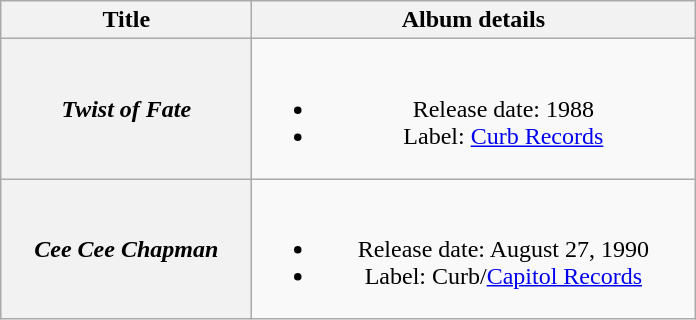<table class="wikitable plainrowheaders" style="text-align:center;">
<tr>
<th style="width:10em;">Title</th>
<th style="width:18em;">Album details</th>
</tr>
<tr>
<th scope="row"><em>Twist of Fate</em></th>
<td><br><ul><li>Release date: 1988</li><li>Label: <a href='#'>Curb Records</a></li></ul></td>
</tr>
<tr>
<th scope="row"><em>Cee Cee Chapman</em></th>
<td><br><ul><li>Release date: August 27, 1990</li><li>Label: Curb/<a href='#'>Capitol Records</a></li></ul></td>
</tr>
</table>
